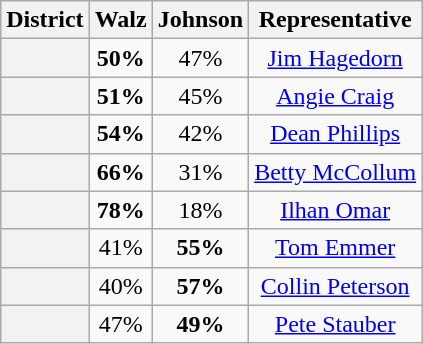<table class=wikitable>
<tr>
<th>District</th>
<th>Walz</th>
<th>Johnson</th>
<th>Representative</th>
</tr>
<tr align=center>
<th></th>
<td><strong>50%</strong></td>
<td>47%</td>
<td><a href='#'>Jim Hagedorn</a></td>
</tr>
<tr align=center>
<th></th>
<td><strong>51%</strong></td>
<td>45%</td>
<td><a href='#'>Angie Craig</a></td>
</tr>
<tr align=center>
<th></th>
<td><strong>54%</strong></td>
<td>42%</td>
<td><a href='#'>Dean Phillips</a></td>
</tr>
<tr align=center>
<th></th>
<td><strong>66%</strong></td>
<td>31%</td>
<td><a href='#'>Betty McCollum</a></td>
</tr>
<tr align=center>
<th></th>
<td><strong>78%</strong></td>
<td>18%</td>
<td><a href='#'>Ilhan Omar</a></td>
</tr>
<tr align=center>
<th></th>
<td>41%</td>
<td><strong>55%</strong></td>
<td><a href='#'>Tom Emmer</a></td>
</tr>
<tr align=center>
<th></th>
<td>40%</td>
<td><strong>57%</strong></td>
<td><a href='#'>Collin Peterson</a></td>
</tr>
<tr align=center>
<th></th>
<td>47%</td>
<td><strong>49%</strong></td>
<td><a href='#'>Pete Stauber</a></td>
</tr>
</table>
